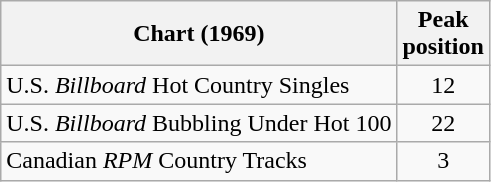<table class="wikitable sortable">
<tr>
<th align="left">Chart (1969)</th>
<th style="text-align:center;">Peak<br>position</th>
</tr>
<tr>
<td align="left">U.S. <em>Billboard</em> Hot Country Singles</td>
<td style="text-align:center;">12</td>
</tr>
<tr>
<td>U.S. <em>Billboard</em> Bubbling Under Hot 100</td>
<td style="text-align:center;">22</td>
</tr>
<tr>
<td align="left">Canadian <em>RPM</em> Country Tracks</td>
<td style="text-align:center;">3</td>
</tr>
</table>
